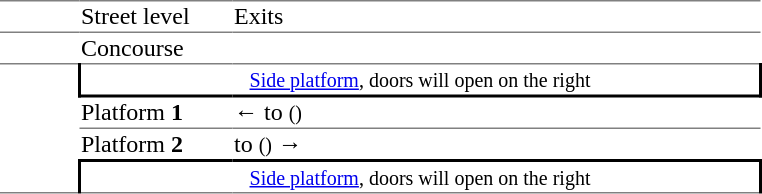<table style="border-collapse:collapse">
<tr style="border-top:1px solid gray">
<td style="width:50px"><strong></strong></td>
<td style="width:100px">Street level</td>
<td style="width:350px">Exits</td>
</tr>
<tr style="border-top:1px solid gray">
<td><strong></strong></td>
<td>Concourse</td>
<td></td>
</tr>
<tr style="border-top:1px solid gray">
<td rowspan=4 style="width:50px;border-bottom:1px solid gray"><strong></strong></td>
<td colspan=2 style="border-right:solid 2px black;border-left:solid 2px black;border-bottom:solid 2px black;text-align:center"><small><a href='#'>Side platform</a>, doors will open on the right</small></td>
</tr>
<tr>
<td style="width:100px">Platform <span><strong>1</strong></span></td>
<td style="width:350px">←  to  <small>()</small></td>
</tr>
<tr style="border-top:1px solid gray">
<td>Platform <span><strong>2</strong></span></td>
<td>  to  <small>()</small> →</td>
</tr>
<tr>
<td colspan=2 style="border-right:solid 2px black;border-left:solid 2px black;border-top:solid 2px black;text-align:center;border-bottom:1px solid gray"><small><a href='#'>Side platform</a>, doors will open on the right</small></td>
</tr>
</table>
